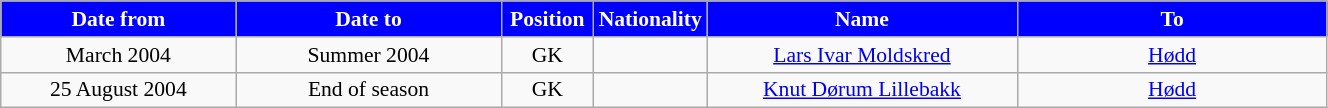<table class="wikitable"  style="text-align:center; font-size:90%; ">
<tr>
<th style="background:#00f; color:white; width:150px;">Date from</th>
<th style="background:#00f; color:white; width:170px;">Date to</th>
<th style="background:#00f; color:white; width:55px;">Position</th>
<th style="background:#00f; color:white; width:55px;">Nationality</th>
<th style="background:#00f; color:white; width:200px;">Name</th>
<th style="background:#00f; color:white; width:200px;">To</th>
</tr>
<tr>
<td>March 2004</td>
<td>Summer 2004</td>
<td>GK</td>
<td></td>
<td><a href='#'>Lars Ivar Moldskred</a></td>
<td> <a href='#'>Hødd</a></td>
</tr>
<tr>
<td>25 August 2004</td>
<td>End of season</td>
<td>GK</td>
<td></td>
<td><a href='#'>Knut Dørum Lillebakk</a></td>
<td> <a href='#'>Hødd</a></td>
</tr>
</table>
